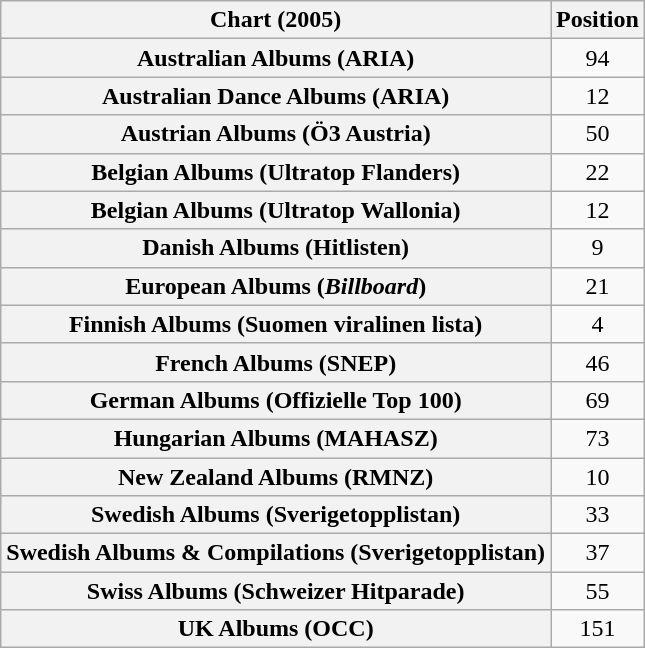<table class="wikitable sortable plainrowheaders" style="text-align:center;">
<tr>
<th scope="col">Chart (2005)</th>
<th scope="col">Position</th>
</tr>
<tr>
<th scope="row">Australian Albums (ARIA)</th>
<td style="text-align:center;">94</td>
</tr>
<tr>
<th scope="row">Australian Dance Albums (ARIA)</th>
<td style="text-align:center;">12</td>
</tr>
<tr>
<th scope="row">Austrian Albums (Ö3 Austria)</th>
<td style="text-align:center;">50</td>
</tr>
<tr>
<th scope="row">Belgian Albums (Ultratop Flanders)</th>
<td style="text-align:center;">22</td>
</tr>
<tr>
<th scope="row">Belgian Albums (Ultratop Wallonia)</th>
<td style="text-align:center;">12</td>
</tr>
<tr>
<th scope="row">Danish Albums (Hitlisten)</th>
<td style="text-align:center;">9</td>
</tr>
<tr>
<th scope="row">European Albums (<em>Billboard</em>)</th>
<td style="text-align:center;">21</td>
</tr>
<tr>
<th scope="row">Finnish Albums (Suomen viralinen lista)</th>
<td style="text-align:center;">4</td>
</tr>
<tr>
<th scope="row">French Albums (SNEP)</th>
<td style="text-align:center;">46</td>
</tr>
<tr>
<th scope="row">German Albums (Offizielle Top 100)</th>
<td style="text-align:center;">69</td>
</tr>
<tr>
<th scope="row">Hungarian Albums (MAHASZ)</th>
<td style="text-align:center;">73</td>
</tr>
<tr>
<th scope="row">New Zealand Albums (RMNZ)</th>
<td style="text-align:center;">10</td>
</tr>
<tr>
<th scope="row">Swedish Albums (Sverigetopplistan)</th>
<td style="text-align:center;">33</td>
</tr>
<tr>
<th scope="row">Swedish Albums & Compilations (Sverigetopplistan)</th>
<td style="text-align:center;">37</td>
</tr>
<tr>
<th scope="row">Swiss Albums (Schweizer Hitparade)</th>
<td style="text-align:center;">55</td>
</tr>
<tr>
<th scope="row">UK Albums (OCC)</th>
<td style="text-align:center;">151</td>
</tr>
</table>
